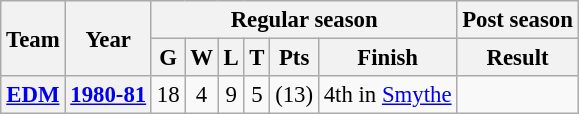<table class="wikitable" style="font-size: 95%; text-align:center;">
<tr>
<th rowspan="2">Team</th>
<th rowspan="2">Year</th>
<th colspan="6">Regular season</th>
<th colspan="1">Post season</th>
</tr>
<tr>
<th>G</th>
<th>W</th>
<th>L</th>
<th>T</th>
<th>Pts</th>
<th>Finish</th>
<th>Result</th>
</tr>
<tr>
<th><a href='#'>EDM</a></th>
<th><a href='#'>1980-81</a></th>
<td>18</td>
<td>4</td>
<td>9</td>
<td>5</td>
<td>(13)</td>
<td>4th in <a href='#'>Smythe</a></td>
<td></td>
</tr>
</table>
